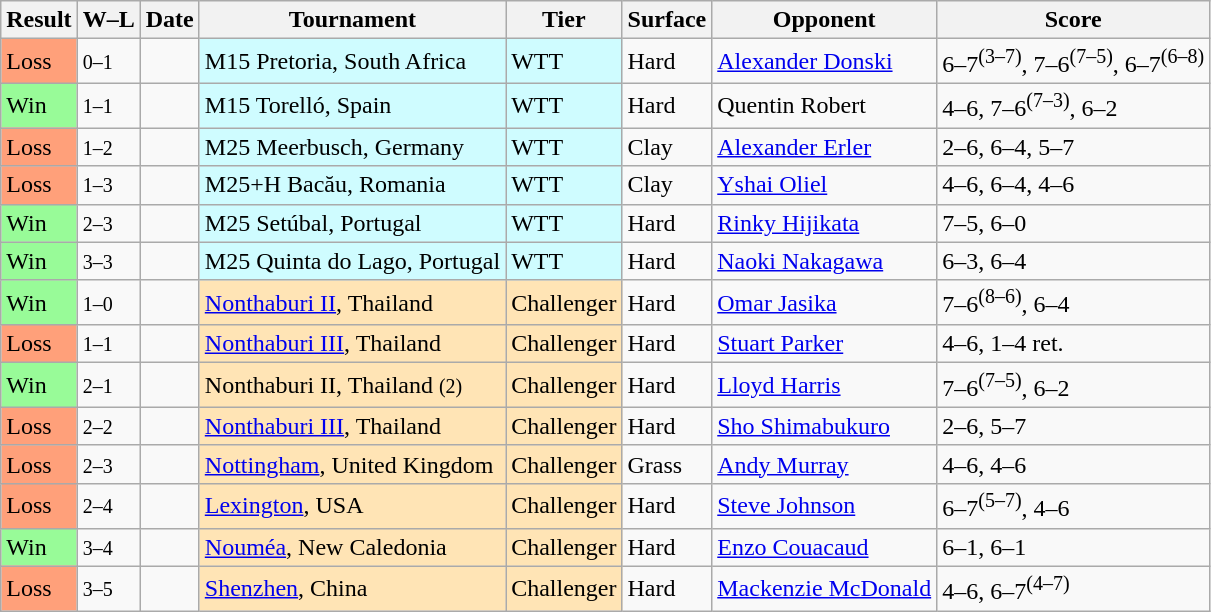<table class="sortable wikitable">
<tr>
<th>Result</th>
<th class="unsortable">W–L</th>
<th>Date</th>
<th>Tournament</th>
<th>Tier</th>
<th>Surface</th>
<th>Opponent</th>
<th class="unsortable">Score</th>
</tr>
<tr>
<td bgcolor=FFA07A>Loss</td>
<td><small>0–1</small></td>
<td></td>
<td style="background:#cffcff;">M15 Pretoria, South Africa</td>
<td style="background:#cffcff;">WTT</td>
<td>Hard</td>
<td> <a href='#'>Alexander Donski</a></td>
<td>6–7<sup>(3–7)</sup>, 7–6<sup>(7–5)</sup>, 6–7<sup>(6–8)</sup></td>
</tr>
<tr>
<td bgcolor=98FB98>Win</td>
<td><small>1–1</small></td>
<td></td>
<td style="background:#cffcff;">M15 Torelló, Spain</td>
<td style="background:#cffcff;">WTT</td>
<td>Hard</td>
<td> Quentin Robert</td>
<td>4–6, 7–6<sup>(7–3)</sup>, 6–2</td>
</tr>
<tr>
<td bgcolor=FFA07A>Loss</td>
<td><small>1–2</small></td>
<td></td>
<td style="background:#cffcff;">M25 Meerbusch, Germany</td>
<td style="background:#cffcff;">WTT</td>
<td>Clay</td>
<td> <a href='#'>Alexander Erler</a></td>
<td>2–6, 6–4, 5–7</td>
</tr>
<tr>
<td bgcolor=FFA07A>Loss</td>
<td><small>1–3</small></td>
<td></td>
<td style="background:#cffcff;">M25+H Bacău, Romania</td>
<td style="background:#cffcff;">WTT</td>
<td>Clay</td>
<td> <a href='#'>Yshai Oliel</a></td>
<td>4–6, 6–4, 4–6</td>
</tr>
<tr>
<td bgcolor=98FB98>Win</td>
<td><small>2–3</small></td>
<td></td>
<td style="background:#cffcff;">M25 Setúbal, Portugal</td>
<td style="background:#cffcff;">WTT</td>
<td>Hard</td>
<td> <a href='#'>Rinky Hijikata</a></td>
<td>7–5, 6–0</td>
</tr>
<tr>
<td bgcolor=98FB98>Win</td>
<td><small>3–3</small></td>
<td></td>
<td style="background:#cffcff;">M25 Quinta do Lago, Portugal</td>
<td style="background:#cffcff;">WTT</td>
<td>Hard</td>
<td> <a href='#'>Naoki Nakagawa</a></td>
<td>6–3, 6–4</td>
</tr>
<tr>
<td bgcolor=98FB98>Win</td>
<td><small>1–0</small></td>
<td><a href='#'></a></td>
<td style="background:moccasin;"><a href='#'>Nonthaburi II</a>, Thailand</td>
<td style="background:moccasin;">Challenger</td>
<td>Hard</td>
<td> <a href='#'>Omar Jasika</a></td>
<td>7–6<sup>(8–6)</sup>, 6–4</td>
</tr>
<tr>
<td bgcolor=FFA07A>Loss</td>
<td><small>1–1</small></td>
<td><a href='#'></a></td>
<td style="background:moccasin;"><a href='#'>Nonthaburi III</a>, Thailand</td>
<td style="background:moccasin;">Challenger</td>
<td>Hard</td>
<td> <a href='#'>Stuart Parker</a></td>
<td>4–6, 1–4 ret.</td>
</tr>
<tr>
<td bgcolor=98FB98>Win</td>
<td><small>2–1</small></td>
<td><a href='#'></a></td>
<td style="background:moccasin;">Nonthaburi II, Thailand <small>(2)</small></td>
<td style="background:moccasin;">Challenger</td>
<td>Hard</td>
<td> <a href='#'>Lloyd Harris</a></td>
<td>7–6<sup>(7–5)</sup>, 6–2</td>
</tr>
<tr>
<td bgcolor=FFA07A>Loss</td>
<td><small>2–2</small></td>
<td><a href='#'></a></td>
<td style="background:moccasin;"><a href='#'>Nonthaburi III</a>, Thailand</td>
<td style="background:moccasin;">Challenger</td>
<td>Hard</td>
<td> <a href='#'>Sho Shimabukuro</a></td>
<td>2–6, 5–7</td>
</tr>
<tr>
<td bgcolor=FFA07A>Loss</td>
<td><small>2–3</small></td>
<td><a href='#'></a></td>
<td style="background:moccasin;"><a href='#'>Nottingham</a>, United Kingdom</td>
<td style="background:moccasin;">Challenger</td>
<td>Grass</td>
<td> <a href='#'>Andy Murray</a></td>
<td>4–6, 4–6</td>
</tr>
<tr>
<td bgcolor=FFA07A>Loss</td>
<td><small>2–4</small></td>
<td><a href='#'></a></td>
<td style="background:moccasin;"><a href='#'>Lexington</a>, USA</td>
<td style="background:moccasin;">Challenger</td>
<td>Hard</td>
<td> <a href='#'>Steve Johnson</a></td>
<td>6–7<sup>(5–7)</sup>, 4–6</td>
</tr>
<tr>
<td bgcolor=98FB98>Win</td>
<td><small>3–4</small></td>
<td><a href='#'></a></td>
<td style="background:moccasin;"><a href='#'>Nouméa</a>, New Caledonia</td>
<td style="background:moccasin;">Challenger</td>
<td>Hard</td>
<td> <a href='#'>Enzo Couacaud</a></td>
<td>6–1, 6–1</td>
</tr>
<tr>
<td bgcolor=FFA07A>Loss</td>
<td><small>3–5</small></td>
<td><a href='#'></a></td>
<td style="background:moccasin;"><a href='#'>Shenzhen</a>, China</td>
<td style="background:moccasin;">Challenger</td>
<td>Hard</td>
<td> <a href='#'>Mackenzie McDonald</a></td>
<td>4–6, 6–7<sup>(4–7)</sup></td>
</tr>
</table>
